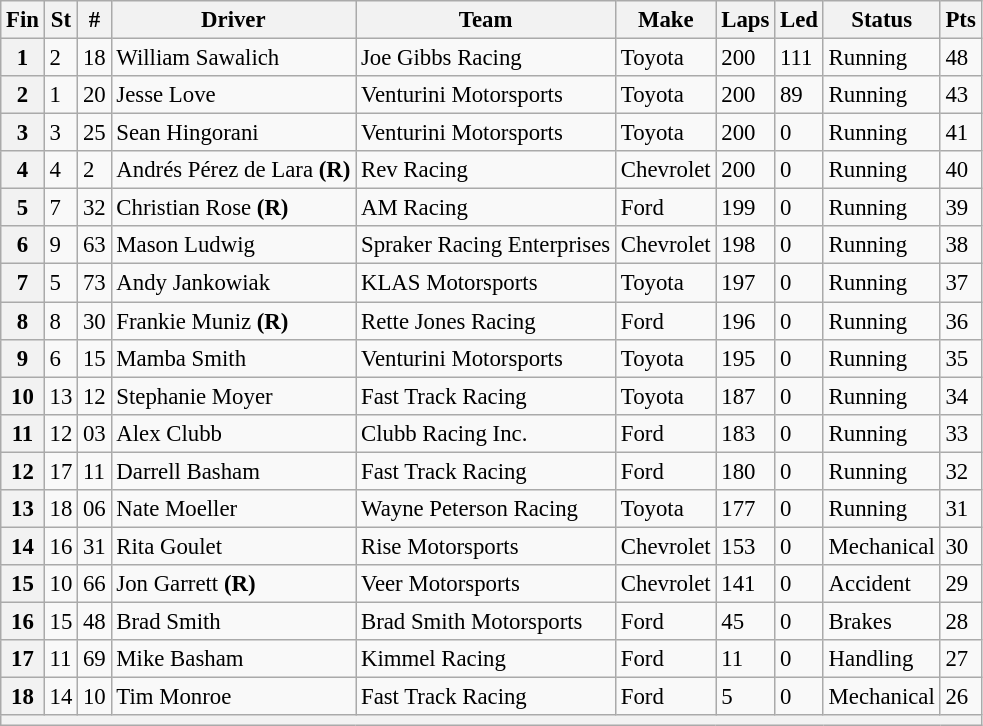<table class="wikitable" style="font-size:95%">
<tr>
<th>Fin</th>
<th>St</th>
<th>#</th>
<th>Driver</th>
<th>Team</th>
<th>Make</th>
<th>Laps</th>
<th>Led</th>
<th>Status</th>
<th>Pts</th>
</tr>
<tr>
<th>1</th>
<td>2</td>
<td>18</td>
<td>William Sawalich</td>
<td>Joe Gibbs Racing</td>
<td>Toyota</td>
<td>200</td>
<td>111</td>
<td>Running</td>
<td>48</td>
</tr>
<tr>
<th>2</th>
<td>1</td>
<td>20</td>
<td>Jesse Love</td>
<td>Venturini Motorsports</td>
<td>Toyota</td>
<td>200</td>
<td>89</td>
<td>Running</td>
<td>43</td>
</tr>
<tr>
<th>3</th>
<td>3</td>
<td>25</td>
<td>Sean Hingorani</td>
<td>Venturini Motorsports</td>
<td>Toyota</td>
<td>200</td>
<td>0</td>
<td>Running</td>
<td>41</td>
</tr>
<tr>
<th>4</th>
<td>4</td>
<td>2</td>
<td>Andrés Pérez de Lara <strong>(R)</strong></td>
<td>Rev Racing</td>
<td>Chevrolet</td>
<td>200</td>
<td>0</td>
<td>Running</td>
<td>40</td>
</tr>
<tr>
<th>5</th>
<td>7</td>
<td>32</td>
<td>Christian Rose <strong>(R)</strong></td>
<td>AM Racing</td>
<td>Ford</td>
<td>199</td>
<td>0</td>
<td>Running</td>
<td>39</td>
</tr>
<tr>
<th>6</th>
<td>9</td>
<td>63</td>
<td>Mason Ludwig</td>
<td>Spraker Racing Enterprises</td>
<td>Chevrolet</td>
<td>198</td>
<td>0</td>
<td>Running</td>
<td>38</td>
</tr>
<tr>
<th>7</th>
<td>5</td>
<td>73</td>
<td>Andy Jankowiak</td>
<td>KLAS Motorsports</td>
<td>Toyota</td>
<td>197</td>
<td>0</td>
<td>Running</td>
<td>37</td>
</tr>
<tr>
<th>8</th>
<td>8</td>
<td>30</td>
<td>Frankie Muniz <strong>(R)</strong></td>
<td>Rette Jones Racing</td>
<td>Ford</td>
<td>196</td>
<td>0</td>
<td>Running</td>
<td>36</td>
</tr>
<tr>
<th>9</th>
<td>6</td>
<td>15</td>
<td>Mamba Smith</td>
<td>Venturini Motorsports</td>
<td>Toyota</td>
<td>195</td>
<td>0</td>
<td>Running</td>
<td>35</td>
</tr>
<tr>
<th>10</th>
<td>13</td>
<td>12</td>
<td>Stephanie Moyer</td>
<td>Fast Track Racing</td>
<td>Toyota</td>
<td>187</td>
<td>0</td>
<td>Running</td>
<td>34</td>
</tr>
<tr>
<th>11</th>
<td>12</td>
<td>03</td>
<td>Alex Clubb</td>
<td>Clubb Racing Inc.</td>
<td>Ford</td>
<td>183</td>
<td>0</td>
<td>Running</td>
<td>33</td>
</tr>
<tr>
<th>12</th>
<td>17</td>
<td>11</td>
<td>Darrell Basham</td>
<td>Fast Track Racing</td>
<td>Ford</td>
<td>180</td>
<td>0</td>
<td>Running</td>
<td>32</td>
</tr>
<tr>
<th>13</th>
<td>18</td>
<td>06</td>
<td>Nate Moeller</td>
<td>Wayne Peterson Racing</td>
<td>Toyota</td>
<td>177</td>
<td>0</td>
<td>Running</td>
<td>31</td>
</tr>
<tr>
<th>14</th>
<td>16</td>
<td>31</td>
<td>Rita Goulet</td>
<td>Rise Motorsports</td>
<td>Chevrolet</td>
<td>153</td>
<td>0</td>
<td>Mechanical</td>
<td>30</td>
</tr>
<tr>
<th>15</th>
<td>10</td>
<td>66</td>
<td>Jon Garrett <strong>(R)</strong></td>
<td>Veer Motorsports</td>
<td>Chevrolet</td>
<td>141</td>
<td>0</td>
<td>Accident</td>
<td>29</td>
</tr>
<tr>
<th>16</th>
<td>15</td>
<td>48</td>
<td>Brad Smith</td>
<td>Brad Smith Motorsports</td>
<td>Ford</td>
<td>45</td>
<td>0</td>
<td>Brakes</td>
<td>28</td>
</tr>
<tr>
<th>17</th>
<td>11</td>
<td>69</td>
<td>Mike Basham</td>
<td>Kimmel Racing</td>
<td>Ford</td>
<td>11</td>
<td>0</td>
<td>Handling</td>
<td>27</td>
</tr>
<tr>
<th>18</th>
<td>14</td>
<td>10</td>
<td>Tim Monroe</td>
<td>Fast Track Racing</td>
<td>Ford</td>
<td>5</td>
<td>0</td>
<td>Mechanical</td>
<td>26</td>
</tr>
<tr>
<th colspan="10"></th>
</tr>
</table>
